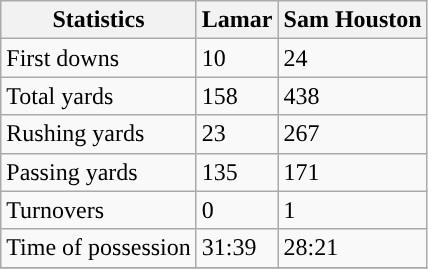<table class="wikitable" style="float: left;">
<tr>
<th>Statistics</th>
<th><strong>Lamar</strong></th>
<th><strong>Sam Houston</strong></th>
</tr>
<tr>
<td>First downs</td>
<td>10</td>
<td>24</td>
</tr>
<tr>
<td>Total yards</td>
<td>158</td>
<td>438</td>
</tr>
<tr>
<td>Rushing yards</td>
<td>23</td>
<td>267</td>
</tr>
<tr>
<td>Passing yards</td>
<td>135</td>
<td>171</td>
</tr>
<tr>
<td>Turnovers</td>
<td>0</td>
<td>1</td>
</tr>
<tr>
<td>Time of possession</td>
<td>31:39</td>
<td>28:21</td>
</tr>
<tr>
</tr>
</table>
